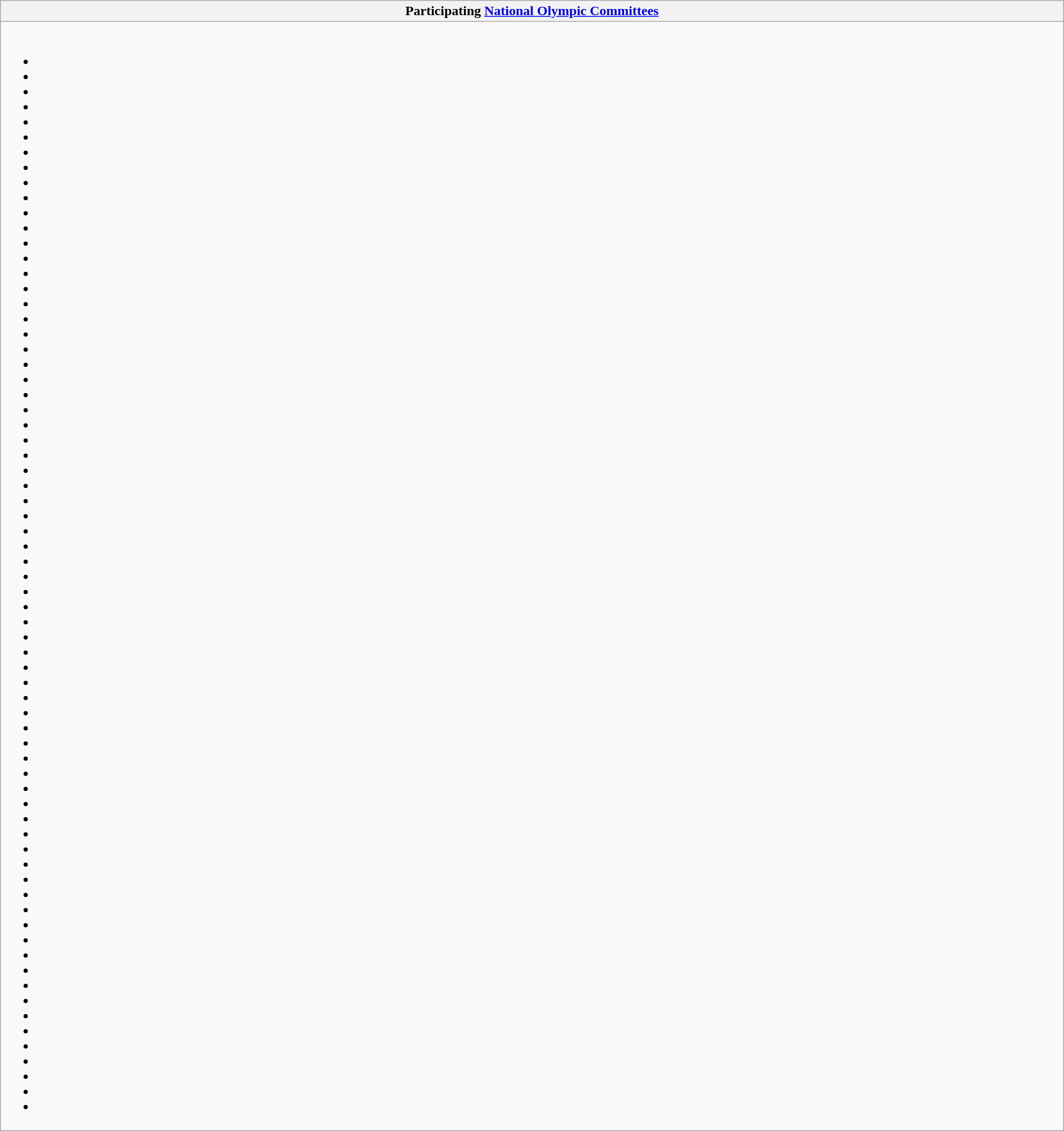<table class="wikitable collapsible" style="width:100%;">
<tr>
<th>Participating <a href='#'>National Olympic Committees</a></th>
</tr>
<tr>
<td><br><ul><li></li><li></li><li></li><li></li><li></li><li></li><li></li><li></li><li></li><li></li><li></li><li></li><li></li><li></li><li></li><li></li><li></li><li></li><li></li><li></li><li></li><li></li><li></li><li></li><li></li><li></li><li></li><li></li><li></li><li></li><li></li><li></li><li></li><li></li><li></li><li></li><li></li><li></li><li></li><li></li><li></li><li></li><li></li><li></li><li></li><li></li><li></li><li></li><li></li><li></li><li></li><li></li><li></li><li></li><li></li><li></li><li></li><li></li><li></li><li></li><li></li><li></li><li></li><li></li><li></li><li></li><li></li><li></li><li></li><li></li></ul></td>
</tr>
</table>
